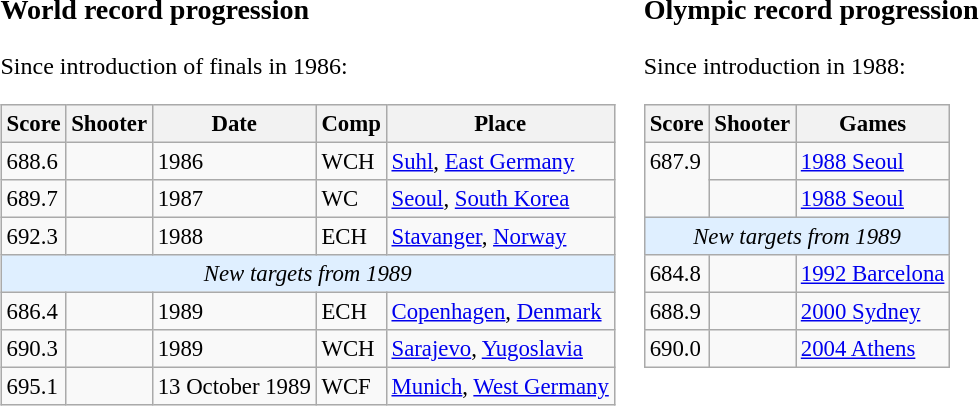<table>
<tr>
<td style="vertical-align: top"><br><h3>World record progression</h3>Since introduction of finals in 1986:<table class="wikitable" style="font-size: 95%">
<tr>
<th>Score</th>
<th>Shooter</th>
<th>Date</th>
<th>Comp</th>
<th>Place</th>
</tr>
<tr>
<td>688.6</td>
<td></td>
<td>1986</td>
<td>WCH</td>
<td><a href='#'>Suhl</a>, <a href='#'>East Germany</a></td>
</tr>
<tr>
<td>689.7</td>
<td></td>
<td>1987</td>
<td>WC</td>
<td><a href='#'>Seoul</a>, <a href='#'>South Korea</a></td>
</tr>
<tr>
<td>692.3</td>
<td></td>
<td>1988</td>
<td>ECH</td>
<td><a href='#'>Stavanger</a>, <a href='#'>Norway</a></td>
</tr>
<tr>
<td colspan=5 style="text-align: center; background: #dfefff"><em>New targets from 1989</em></td>
</tr>
<tr>
<td>686.4</td>
<td></td>
<td>1989</td>
<td>ECH</td>
<td><a href='#'>Copenhagen</a>, <a href='#'>Denmark</a></td>
</tr>
<tr>
<td>690.3</td>
<td></td>
<td>1989</td>
<td>WCH</td>
<td><a href='#'>Sarajevo</a>, <a href='#'>Yugoslavia</a></td>
</tr>
<tr>
<td>695.1</td>
<td></td>
<td>13 October 1989</td>
<td>WCF</td>
<td><a href='#'>Munich</a>, <a href='#'>West Germany</a></td>
</tr>
</table>
</td>
<td style="vertical-align: top"><br><h3>Olympic record progression</h3>Since introduction in 1988:<table class="wikitable" style="font-size: 95%">
<tr>
<th>Score</th>
<th>Shooter</th>
<th>Games</th>
</tr>
<tr>
<td rowspan=2 style="vertical-align: top">687.9</td>
<td></td>
<td><a href='#'>1988 Seoul</a></td>
</tr>
<tr>
<td></td>
<td><a href='#'>1988 Seoul</a></td>
</tr>
<tr>
<td colspan=4 style="text-align: center; background: #dfefff"><em>New targets from 1989</em></td>
</tr>
<tr>
<td>684.8</td>
<td></td>
<td><a href='#'>1992 Barcelona</a></td>
</tr>
<tr>
<td>688.9</td>
<td></td>
<td><a href='#'>2000 Sydney</a></td>
</tr>
<tr>
<td>690.0</td>
<td></td>
<td><a href='#'>2004 Athens</a></td>
</tr>
</table>
</td>
</tr>
</table>
